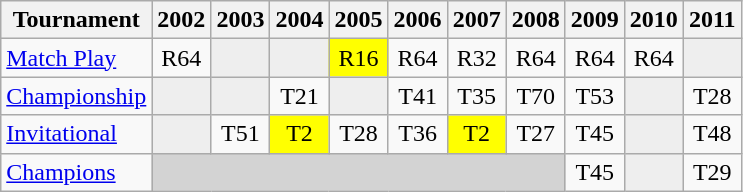<table class="wikitable" style="text-align:center;">
<tr>
<th>Tournament</th>
<th>2002</th>
<th>2003</th>
<th>2004</th>
<th>2005</th>
<th>2006</th>
<th>2007</th>
<th>2008</th>
<th>2009</th>
<th>2010</th>
<th>2011</th>
</tr>
<tr>
<td align="left"><a href='#'>Match Play</a></td>
<td>R64</td>
<td style="background:#eeeeee;"></td>
<td style="background:#eeeeee;"></td>
<td style="background:yellow;">R16</td>
<td>R64</td>
<td>R32</td>
<td>R64</td>
<td>R64</td>
<td>R64</td>
<td style="background:#eeeeee;"></td>
</tr>
<tr>
<td align="left"><a href='#'>Championship</a></td>
<td style="background:#eeeeee;"></td>
<td style="background:#eeeeee;"></td>
<td>T21</td>
<td style="background:#eeeeee;"></td>
<td>T41</td>
<td>T35</td>
<td>T70</td>
<td>T53</td>
<td style="background:#eeeeee;"></td>
<td>T28</td>
</tr>
<tr>
<td align="left"><a href='#'>Invitational</a></td>
<td style="background:#eeeeee;"></td>
<td>T51</td>
<td style="background:yellow;">T2</td>
<td>T28</td>
<td>T36</td>
<td style="background:yellow;">T2</td>
<td>T27</td>
<td>T45</td>
<td style="background:#eeeeee;"></td>
<td>T48</td>
</tr>
<tr>
<td align="left"><a href='#'>Champions</a></td>
<td colspan=7 style="background:#D3D3D3;"></td>
<td>T45</td>
<td style="background:#eeeeee;"></td>
<td>T29</td>
</tr>
</table>
